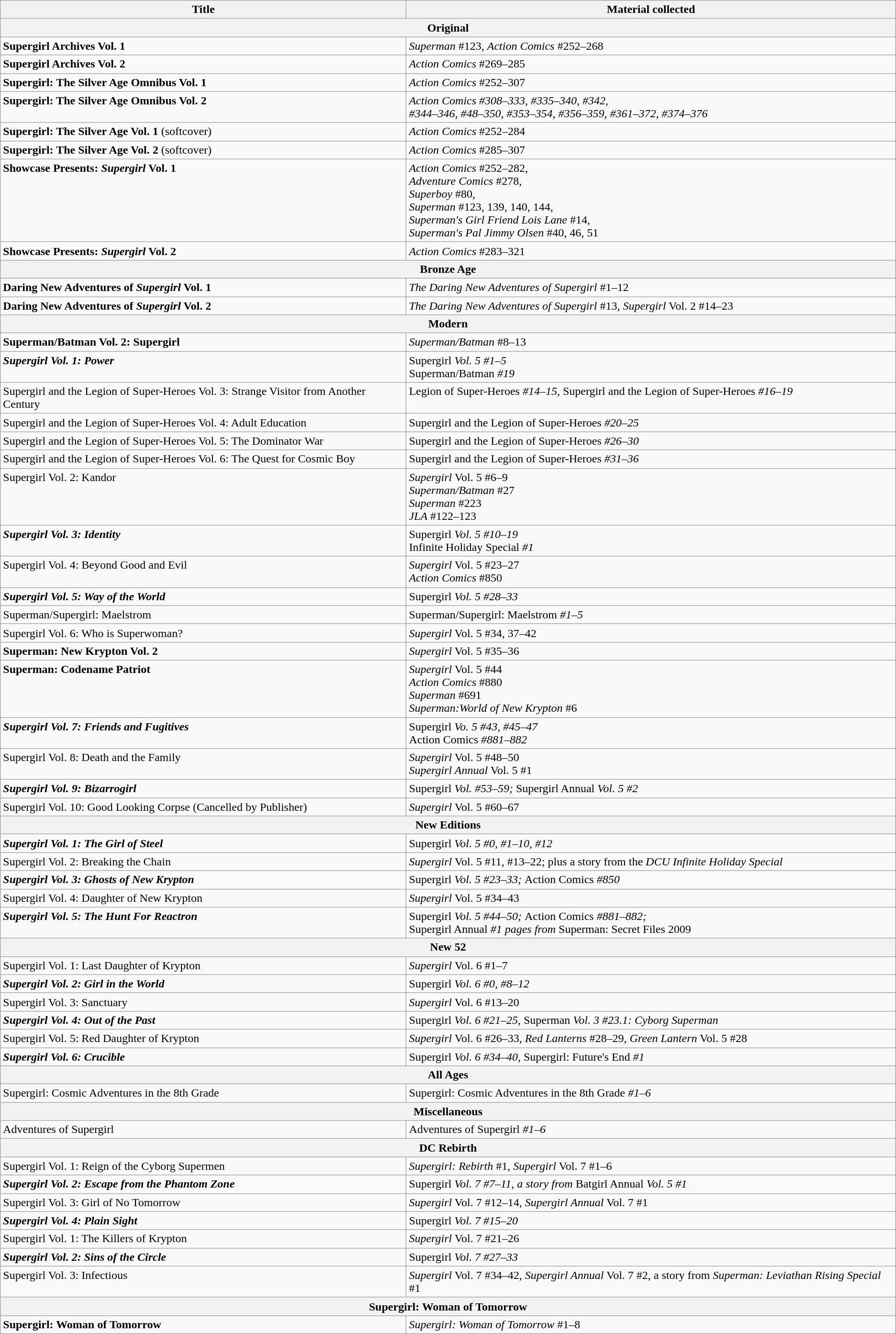<table class="wikitable">
<tr>
<th>Title</th>
<th>Material collected</th>
</tr>
<tr>
<th colspan="2">Original</th>
</tr>
<tr>
<td valign="top"><strong>Supergirl Archives Vol. 1</strong></td>
<td valign="top"><em>Superman</em> #123, <em>Action Comics</em> #252–268</td>
</tr>
<tr>
<td valign="top"><strong>Supergirl Archives Vol. 2</strong></td>
<td valign="top"><em>Action Comics</em> #269–285</td>
</tr>
<tr>
<td valign="top"><strong>Supergirl: The Silver Age Omnibus Vol. 1</strong></td>
<td valign="top"><em>Action Comics</em> #252–307</td>
</tr>
<tr>
<td valign="top"><strong>Supergirl: The Silver Age Omnibus Vol. 2</strong></td>
<td valign="top"><em>Action Comics #308–333, #335–340, #342,<br>#344–346, #48–350, #353–354, #356–359, #361–372, #374–376</em></td>
</tr>
<tr>
<td valign="top"><strong>Supergirl: The Silver Age Vol. 1</strong> (softcover)</td>
<td valign="top"><em>Action Comics</em> #252–284</td>
</tr>
<tr>
<td valign="top"><strong>Supergirl: The Silver Age Vol. 2</strong> (softcover)</td>
<td valign="top"><em>Action Comics</em> #285–307</td>
</tr>
<tr>
<td valign="top"><strong>Showcase Presents: <em>Supergirl</em> Vol. 1</strong></td>
<td valign="top"><em>Action Comics</em> #252–282,<br><em>Adventure Comics</em> #278,<br><em>Superboy</em> #80,<br><em>Superman</em> #123, 139, 140, 144,<br><em>Superman's Girl Friend Lois Lane</em> #14,<br><em>Superman's Pal Jimmy Olsen</em> #40, 46, 51</td>
</tr>
<tr>
<td valign="top"><strong>Showcase Presents: <em>Supergirl</em> Vol. 2</strong></td>
<td valign="top"><em>Action Comics</em> #283–321</td>
</tr>
<tr>
<th colspan="2">Bronze Age</th>
</tr>
<tr>
<td valign="top"><strong>Daring New Adventures of <em>Supergirl</em> Vol. 1</strong></td>
<td valign="top"><em>The Daring New Adventures of Supergirl</em> #1–12</td>
</tr>
<tr>
<td valign="top"><strong>Daring New Adventures of <em>Supergirl</em> Vol. 2</strong></td>
<td valign="top"><em>The Daring New Adventures of Supergirl</em> #13, <em>Supergirl</em> Vol. 2 #14–23</td>
</tr>
<tr>
<th colspan="2">Modern</th>
</tr>
<tr>
<td valign="top"><strong>Superman/Batman Vol. 2: Supergirl</strong></td>
<td valign="top"><em>Superman/Batman</em> #8–13</td>
</tr>
<tr>
<td valign="top"><strong><em>Supergirl<em> Vol. 1: Power<strong></td>
<td valign="top"></em>Supergirl<em> Vol. 5 #1–5<br></em>Superman/Batman<em> #19</td>
</tr>
<tr>
<td valign="top"></strong>Supergirl and the Legion of Super-Heroes Vol. 3: Strange Visitor from Another Century<strong></td>
<td valign="top"></em>Legion of Super-Heroes<em> #14–15, </em>Supergirl and the Legion of Super-Heroes<em> #16–19</td>
</tr>
<tr>
<td valign="top"></strong>Supergirl and the Legion of Super-Heroes Vol. 4: Adult Education<strong></td>
<td valign="top"></em>Supergirl and the Legion of Super-Heroes<em> #20–25</td>
</tr>
<tr>
<td valign="top"></strong>Supergirl and the Legion of Super-Heroes Vol. 5: The Dominator War<strong></td>
<td valign="top"></em>Supergirl and the Legion of Super-Heroes<em> #26–30</td>
</tr>
<tr>
<td valign="top"></strong>Supergirl and the Legion of Super-Heroes Vol. 6: The Quest for Cosmic Boy<strong></td>
<td valign="top"></em>Supergirl and the Legion of Super-Heroes<em> #31–36</td>
</tr>
<tr>
<td valign="top"></em></strong>Supergirl</em> Vol. 2: Kandor</strong></td>
<td valign="top"><em>Supergirl</em> Vol. 5 #6–9<br><em>Superman/Batman</em> #27<br><em>Superman</em> #223<br><em>JLA</em> #122–123</td>
</tr>
<tr>
<td valign="top"><strong><em>Supergirl<em> Vol. 3: Identity<strong></td>
<td valign="top"></em>Supergirl<em> Vol. 5 #10–19<br></em>Infinite Holiday Special<em> #1</td>
</tr>
<tr>
<td valign="top"></em></strong>Supergirl</em> Vol. 4: Beyond Good and Evil</strong></td>
<td valign="top"><em>Supergirl</em> Vol. 5 #23–27<br><em>Action Comics</em> #850</td>
</tr>
<tr>
<td valign="top"><strong><em>Supergirl<em> Vol. 5: Way of the World<strong></td>
<td valign="top"></em>Supergirl<em> Vol. 5 #28–33</td>
</tr>
<tr>
<td valign="top"></strong>Superman/Supergirl: Maelstrom<strong></td>
<td valign="top"></em>Superman/Supergirl: Maelstrom<em> #1–5</td>
</tr>
<tr>
<td valign="top"></em></strong>Supergirl</em> Vol. 6: Who is Superwoman?</strong></td>
<td valign="top"><em>Supergirl</em> Vol. 5 #34, 37–42</td>
</tr>
<tr>
<td valign="top"><strong>Superman: New Krypton Vol. 2</strong></td>
<td valign="top"><em>Supergirl</em> Vol. 5 #35–36</td>
</tr>
<tr>
<td valign="top"><strong>Superman: Codename Patriot</strong></td>
<td valign="top"><em>Supergirl</em> Vol. 5 #44<br><em>Action Comics</em> #880<br><em>Superman</em> #691<br><em>Superman:World of New Krypton</em> #6</td>
</tr>
<tr>
<td valign="top"><strong><em>Supergirl<em> Vol. 7: Friends and Fugitives<strong></td>
<td valign="top"></em>Supergirl<em> Vo. 5 #43, #45–47<br></em>Action Comics<em> #881–882</td>
</tr>
<tr>
<td valign="top"></em></strong>Supergirl</em> Vol. 8: Death and the Family</strong></td>
<td valign="top"><em>Supergirl</em> Vol. 5 #48–50<br><em>Supergirl Annual</em> Vol. 5 #1</td>
</tr>
<tr>
<td valign="top"><strong><em>Supergirl<em> Vol. 9: Bizarrogirl<strong></td>
<td valign="top"></em>Supergirl<em> Vol. #53–59; </em>Supergirl Annual<em> Vol. 5 #2</td>
</tr>
<tr>
<td valign="top"></em></strong>Supergirl</em> Vol. 10: Good Looking Corpse</strong> (Cancelled by Publisher)</td>
<td valign="top"><em>Supergirl</em> Vol. 5 #60–67</td>
</tr>
<tr>
<th colspan="4">New Editions</th>
</tr>
<tr>
<td valign="top"><strong><em>Supergirl<em> Vol. 1: The Girl of Steel<strong></td>
<td valign="top"></em>Supergirl<em> Vol. 5 #0, #1–10, #12</td>
</tr>
<tr>
<td valign="top"></em></strong>Supergirl</em> Vol. 2: Breaking the Chain</strong></td>
<td valign="top"><em>Supergirl</em> Vol. 5 #11, #13–22; plus a story from the <em>DCU Infinite Holiday Special</em></td>
</tr>
<tr>
<td valign="top"><strong><em>Supergirl<em> Vol. 3: Ghosts of New Krypton<strong></td>
<td valign="top"></em>Supergirl<em> Vol. 5 #23–33; </em>Action Comics<em> #850</td>
</tr>
<tr>
<td valign="top"></em></strong>Supergirl</em> Vol. 4: Daughter of New Krypton</strong></td>
<td valign="top"><em>Supergirl</em> Vol. 5 #34–43</td>
</tr>
<tr>
<td valign="top"><strong><em>Supergirl<em> Vol. 5: The Hunt For Reactron<strong></td>
<td valign="top"></em>Supergirl<em> Vol. 5 #44–50; </em>Action Comics<em> #881–882;<br></em>Supergirl Annual<em> #1 pages from </em>Superman: Secret Files 2009<em></td>
</tr>
<tr>
<th colspan="4">New 52</th>
</tr>
<tr>
<td valign="top"></em></strong>Supergirl</em> Vol. 1: Last Daughter of Krypton</strong></td>
<td valign="top"><em>Supergirl</em> Vol. 6 #1–7</td>
</tr>
<tr>
<td valign="top"><strong><em>Supergirl<em> Vol. 2: Girl in the World<strong></td>
<td valign="top"></em>Supergirl<em> Vol. 6 #0, #8–12</td>
</tr>
<tr>
<td valign="top"></em></strong>Supergirl</em> Vol. 3: Sanctuary</strong></td>
<td valign="top"><em>Supergirl</em> Vol. 6 #13–20</td>
</tr>
<tr>
<td valign="top"><strong><em>Supergirl<em> Vol. 4: Out of the Past<strong></td>
<td valign="top"></em>Supergirl<em> Vol. 6 #21–25, </em>Superman<em> Vol. 3 #23.1: Cyborg Superman</td>
</tr>
<tr>
<td valign="top"></em></strong>Supergirl</em> Vol. 5: Red Daughter of Krypton</strong></td>
<td valign="top"><em>Supergirl</em> Vol. 6 #26–33, <em>Red Lanterns</em> #28–29, <em>Green Lantern</em> Vol. 5 #28</td>
</tr>
<tr>
<td valign="top"><strong><em>Supergirl<em> Vol. 6: Crucible<strong></td>
<td valign="top"></em>Supergirl<em> Vol. 6 #34–40, </em>Supergirl: Future's End<em> #1</td>
</tr>
<tr>
<th colspan="2">All Ages</th>
</tr>
<tr>
<td valign="top"></strong>Supergirl: Cosmic Adventures in the 8th Grade<strong></td>
<td valign="top"></em>Supergirl: Cosmic Adventures in the 8th Grade<em> #1–6</td>
</tr>
<tr>
<th colspan="2">Miscellaneous</th>
</tr>
<tr>
<td valign="top"></strong>Adventures of Supergirl<strong></td>
<td valign="top"></em>Adventures of Supergirl<em> #1–6</td>
</tr>
<tr>
<th colspan="4">DC Rebirth</th>
</tr>
<tr>
<td valign="top"></em></strong>Supergirl</em> Vol. 1: Reign of the Cyborg Supermen</strong></td>
<td valign="top"><em>Supergirl: Rebirth</em> #1, <em>Supergirl</em> Vol. 7 #1–6</td>
</tr>
<tr>
<td valign="top"><strong><em>Supergirl<em> Vol. 2: Escape from the Phantom Zone<strong></td>
<td valign="top"></em>Supergirl<em> Vol. 7 #7–11, a story from </em>Batgirl Annual<em> Vol. 5 #1</td>
</tr>
<tr>
<td valign="top"></em></strong>Supergirl</em> Vol. 3: Girl of No Tomorrow</strong></td>
<td valign="top"><em>Supergirl</em> Vol. 7 #12–14, <em>Supergirl Annual</em> Vol. 7 #1</td>
</tr>
<tr>
<td valign="top"><strong><em>Supergirl<em> Vol. 4: Plain Sight<strong></td>
<td valign="top"></em>Supergirl<em> Vol. 7 #15–20</td>
</tr>
<tr>
<td valign="top"></em></strong>Supergirl</em> Vol. 1: The Killers of Krypton</strong></td>
<td valign="top"><em>Supergirl</em> Vol. 7 #21–26</td>
</tr>
<tr>
<td valign="top"><strong><em>Supergirl<em> Vol. 2: Sins of the Circle<strong></td>
<td valign="top"></em>Supergirl<em> Vol. 7 #27–33</td>
</tr>
<tr>
<td valign="top"></em></strong>Supergirl</em> Vol. 3: Infectious</strong></td>
<td valign="top"><em>Supergirl</em> Vol. 7 #34–42, <em>Supergirl Annual</em> Vol. 7 #2, a story from <em>Superman: Leviathan Rising Special</em>  #1</td>
</tr>
<tr>
<th colspan="4">Supergirl: Woman of Tomorrow</th>
</tr>
<tr>
<td valign="top"><strong>Supergirl: Woman of Tomorrow</strong></td>
<td valign="top"><em>Supergirl: Woman of Tomorrow</em> #1–8</td>
</tr>
</table>
